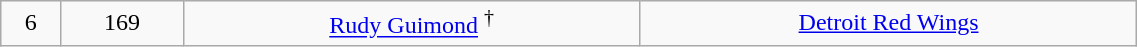<table class="wikitable" width="60%">
<tr align="center" bgcolor="">
<td>6</td>
<td>169</td>
<td><a href='#'>Rudy Guimond</a> <sup>†</sup></td>
<td><a href='#'>Detroit Red Wings</a></td>
</tr>
</table>
